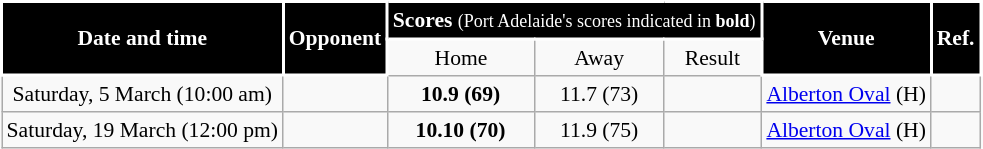<table class="wikitable" style="font-size:90%; text-align:center;">
<tr>
<td style="background:black; color:white; border: solid #FFFFFF 2px" rowspan=2><strong>Date and time</strong></td>
<td style="background:black; color:white; border: solid #FFFFFF 2px" rowspan=2><strong>Opponent</strong></td>
<td style="background:black; color:white; border: solid #FFFFFF 2px" colspan=3><strong>Scores</strong> <small>(Port Adelaide's scores indicated in <strong>bold</strong>)</small></td>
<td style="background:black; color:white; border: solid #FFFFFF 2px" rowspan=2><strong>Venue</strong></td>
<td style="background:black; color:white; border: solid #FFFFFF 2px" rowspan=2><strong>Ref.</strong></td>
</tr>
<tr>
<td>Home</td>
<td>Away</td>
<td>Result</td>
</tr>
<tr>
<td>Saturday, 5 March (10:00 am)</td>
<td></td>
<td><strong>10.9 (69)</strong></td>
<td>11.7 (73)</td>
<td></td>
<td><a href='#'>Alberton Oval</a> (H)</td>
<td></td>
</tr>
<tr>
<td>Saturday, 19 March (12:00 pm)</td>
<td></td>
<td><strong>10.10 (70)</strong></td>
<td>11.9 (75)</td>
<td></td>
<td><a href='#'>Alberton Oval</a> (H)</td>
<td></td>
</tr>
</table>
